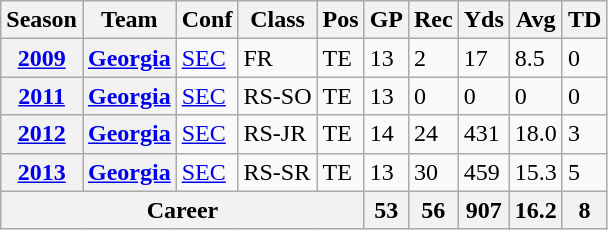<table class="wikitable">
<tr>
<th>Season</th>
<th>Team</th>
<th>Conf</th>
<th>Class</th>
<th>Pos</th>
<th>GP</th>
<th>Rec</th>
<th>Yds</th>
<th>Avg</th>
<th>TD</th>
</tr>
<tr>
<th><a href='#'>2009</a></th>
<th><a href='#'>Georgia</a></th>
<td><a href='#'>SEC</a></td>
<td>FR</td>
<td>TE</td>
<td>13</td>
<td>2</td>
<td>17</td>
<td>8.5</td>
<td>0</td>
</tr>
<tr>
<th><a href='#'>2011</a></th>
<th><a href='#'>Georgia</a></th>
<td><a href='#'>SEC</a></td>
<td>RS-SO</td>
<td>TE</td>
<td>13</td>
<td>0</td>
<td>0</td>
<td>0</td>
<td>0</td>
</tr>
<tr>
<th><a href='#'>2012</a></th>
<th><a href='#'>Georgia</a></th>
<td><a href='#'>SEC</a></td>
<td>RS-JR</td>
<td>TE</td>
<td>14</td>
<td>24</td>
<td>431</td>
<td>18.0</td>
<td>3</td>
</tr>
<tr>
<th><a href='#'>2013</a></th>
<th><a href='#'>Georgia</a></th>
<td><a href='#'>SEC</a></td>
<td>RS-SR</td>
<td>TE</td>
<td>13</td>
<td>30</td>
<td>459</td>
<td>15.3</td>
<td>5</td>
</tr>
<tr>
<th colspan="5">Career</th>
<th>53</th>
<th>56</th>
<th>907</th>
<th>16.2</th>
<th>8</th>
</tr>
</table>
